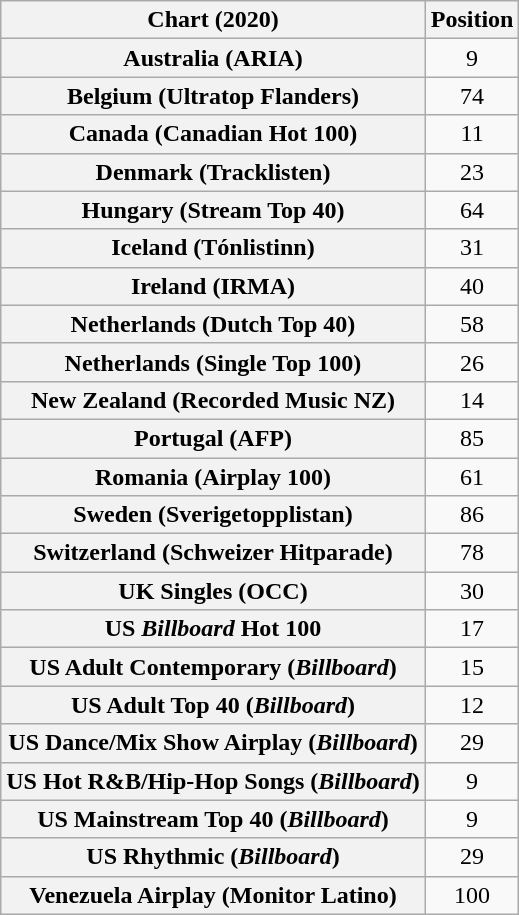<table class="wikitable sortable plainrowheaders" style="text-align:center">
<tr>
<th scope="col">Chart (2020)</th>
<th scope="col">Position</th>
</tr>
<tr>
<th scope="row">Australia (ARIA)</th>
<td>9</td>
</tr>
<tr>
<th scope="row">Belgium (Ultratop Flanders)</th>
<td>74</td>
</tr>
<tr>
<th scope="row">Canada (Canadian Hot 100)</th>
<td>11</td>
</tr>
<tr>
<th scope="row">Denmark (Tracklisten)</th>
<td>23</td>
</tr>
<tr>
<th scope="row">Hungary (Stream Top 40)</th>
<td>64</td>
</tr>
<tr>
<th scope="row">Iceland (Tónlistinn)</th>
<td>31</td>
</tr>
<tr>
<th scope="row">Ireland (IRMA)</th>
<td>40</td>
</tr>
<tr>
<th scope="row">Netherlands (Dutch Top 40)</th>
<td>58</td>
</tr>
<tr>
<th scope="row">Netherlands (Single Top 100)</th>
<td>26</td>
</tr>
<tr>
<th scope="row">New Zealand (Recorded Music NZ)</th>
<td>14</td>
</tr>
<tr>
<th scope="row">Portugal (AFP)</th>
<td>85</td>
</tr>
<tr>
<th scope="row">Romania (Airplay 100)</th>
<td>61</td>
</tr>
<tr>
<th scope="row">Sweden (Sverigetopplistan)</th>
<td>86</td>
</tr>
<tr>
<th scope="row">Switzerland (Schweizer Hitparade)</th>
<td>78</td>
</tr>
<tr>
<th scope="row">UK Singles (OCC)</th>
<td>30</td>
</tr>
<tr>
<th scope="row">US <em>Billboard</em> Hot 100</th>
<td>17</td>
</tr>
<tr>
<th scope="row">US Adult Contemporary (<em>Billboard</em>)</th>
<td>15</td>
</tr>
<tr>
<th scope="row">US Adult Top 40 (<em>Billboard</em>)</th>
<td>12</td>
</tr>
<tr>
<th scope="row">US Dance/Mix Show Airplay (<em>Billboard</em>)</th>
<td>29</td>
</tr>
<tr>
<th scope="row">US Hot R&B/Hip-Hop Songs (<em>Billboard</em>)</th>
<td>9</td>
</tr>
<tr>
<th scope="row">US Mainstream Top 40 (<em>Billboard</em>)</th>
<td>9</td>
</tr>
<tr>
<th scope="row">US Rhythmic (<em>Billboard</em>)</th>
<td>29</td>
</tr>
<tr>
<th scope="row">Venezuela Airplay (Monitor Latino)</th>
<td>100</td>
</tr>
</table>
